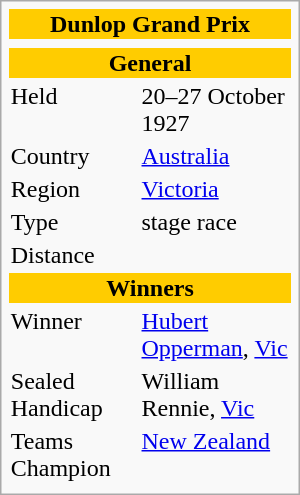<table class="infobox" style="width: 200px; ">
<tr>
<th colspan="2" align=center bgcolor="#FFCC00"><strong>Dunlop Grand Prix</strong></th>
</tr>
<tr>
<td colspan="2" align=center></td>
</tr>
<tr>
<th colspan="2" align=center bgcolor="#FFCC00"><strong>General</strong></th>
</tr>
<tr>
<td>Held</td>
<td>20–27 October 1927</td>
</tr>
<tr>
<td>Country</td>
<td><a href='#'>Australia</a></td>
</tr>
<tr>
<td>Region</td>
<td><a href='#'>Victoria</a></td>
</tr>
<tr>
<td>Type</td>
<td>stage race</td>
</tr>
<tr>
<td>Distance</td>
<td></td>
</tr>
<tr>
<th colspan="2" align=center bgcolor="#FFCC00"><strong>Winners</strong></th>
</tr>
<tr>
<td>Winner</td>
<td><a href='#'>Hubert Opperman</a>, <a href='#'>Vic</a></td>
</tr>
<tr>
<td>Sealed Handicap</td>
<td>William Rennie, <a href='#'>Vic</a></td>
</tr>
<tr>
<td>Teams Champion</td>
<td><a href='#'>New Zealand</a></td>
</tr>
<tr>
</tr>
</table>
